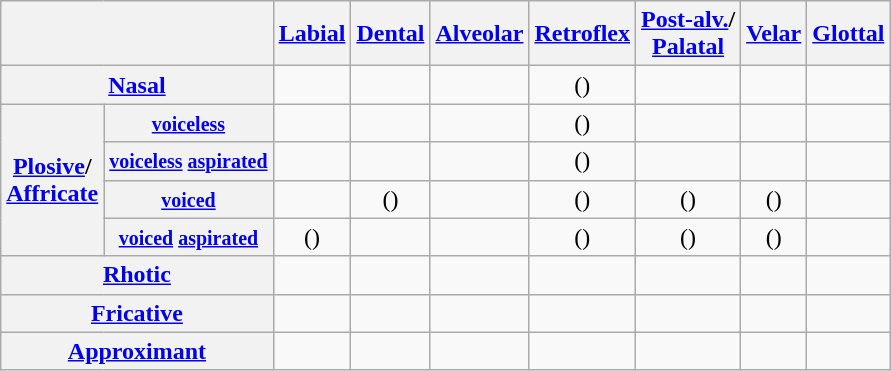<table class="wikitable" style="text-align: center;">
<tr>
<th colspan="2"></th>
<th><a href='#'>Labial</a></th>
<th><a href='#'>Dental</a></th>
<th><a href='#'>Alveolar</a></th>
<th><a href='#'>Retroflex</a></th>
<th><a href='#'>Post-alv.</a>/<br><a href='#'>Palatal</a></th>
<th><a href='#'>Velar</a></th>
<th><a href='#'>Glottal</a></th>
</tr>
<tr>
<th colspan="2"><a href='#'>Nasal</a></th>
<td></td>
<td></td>
<td></td>
<td>()</td>
<td></td>
<td></td>
<td></td>
</tr>
<tr>
<th rowspan="4"><a href='#'>Plosive</a>/<br><a href='#'>Affricate</a></th>
<th><small><a href='#'>voiceless</a></small></th>
<td></td>
<td></td>
<td></td>
<td>()</td>
<td></td>
<td></td>
<td></td>
</tr>
<tr>
<th><small><a href='#'>voiceless</a> <a href='#'>aspirated</a></small></th>
<td></td>
<td></td>
<td></td>
<td>()</td>
<td></td>
<td></td>
<td></td>
</tr>
<tr>
<th><small><a href='#'>voiced</a></small></th>
<td></td>
<td>()</td>
<td></td>
<td>()</td>
<td>()</td>
<td>()</td>
<td></td>
</tr>
<tr>
<th><small><a href='#'>voiced</a> <a href='#'>aspirated</a></small></th>
<td>()</td>
<td></td>
<td></td>
<td>()</td>
<td>()</td>
<td>()</td>
<td></td>
</tr>
<tr>
<th colspan="2"><a href='#'>Rhotic</a></th>
<td></td>
<td></td>
<td></td>
<td></td>
<td></td>
<td></td>
<td></td>
</tr>
<tr>
<th colspan="2"><a href='#'>Fricative</a></th>
<td></td>
<td></td>
<td></td>
<td></td>
<td></td>
<td></td>
<td></td>
</tr>
<tr>
<th colspan="2"><a href='#'>Approximant</a></th>
<td></td>
<td></td>
<td></td>
<td></td>
<td></td>
<td></td>
<td></td>
</tr>
</table>
